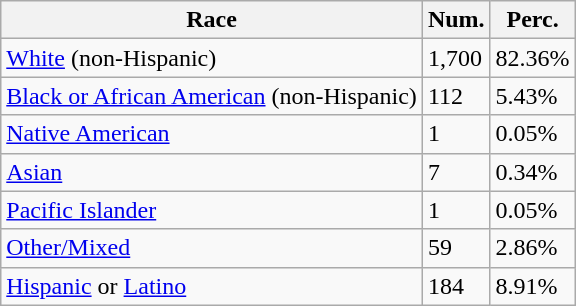<table class="wikitable">
<tr>
<th>Race</th>
<th>Num.</th>
<th>Perc.</th>
</tr>
<tr>
<td><a href='#'>White</a> (non-Hispanic)</td>
<td>1,700</td>
<td>82.36%</td>
</tr>
<tr>
<td><a href='#'>Black or African American</a> (non-Hispanic)</td>
<td>112</td>
<td>5.43%</td>
</tr>
<tr>
<td><a href='#'>Native American</a></td>
<td>1</td>
<td>0.05%</td>
</tr>
<tr>
<td><a href='#'>Asian</a></td>
<td>7</td>
<td>0.34%</td>
</tr>
<tr>
<td><a href='#'>Pacific Islander</a></td>
<td>1</td>
<td>0.05%</td>
</tr>
<tr>
<td><a href='#'>Other/Mixed</a></td>
<td>59</td>
<td>2.86%</td>
</tr>
<tr>
<td><a href='#'>Hispanic</a> or <a href='#'>Latino</a></td>
<td>184</td>
<td>8.91%</td>
</tr>
</table>
